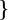<table cellpadding="5">
<tr>
<td valign="top" width=25em></td>
<td valign="top" width=25em></td>
<td valign="top" width=25em></td>
</tr>
<tr>
<td valign="top" width=25em></td>
<td valign="top" width=25em></td>
<td valign="top" width=25em></td>
</tr>
<tr>
<td valign="top" width=25em></td>
<td valign="top" width=25em></td>
<td valign="top" width=25em></td>
</tr>
<tr>
<td valign="top" width=25em></td>
<td valign="top" width=25em>}</td>
<td valign="top" width=25em></td>
</tr>
<tr>
<td valign="top" width=25em></td>
</tr>
</table>
